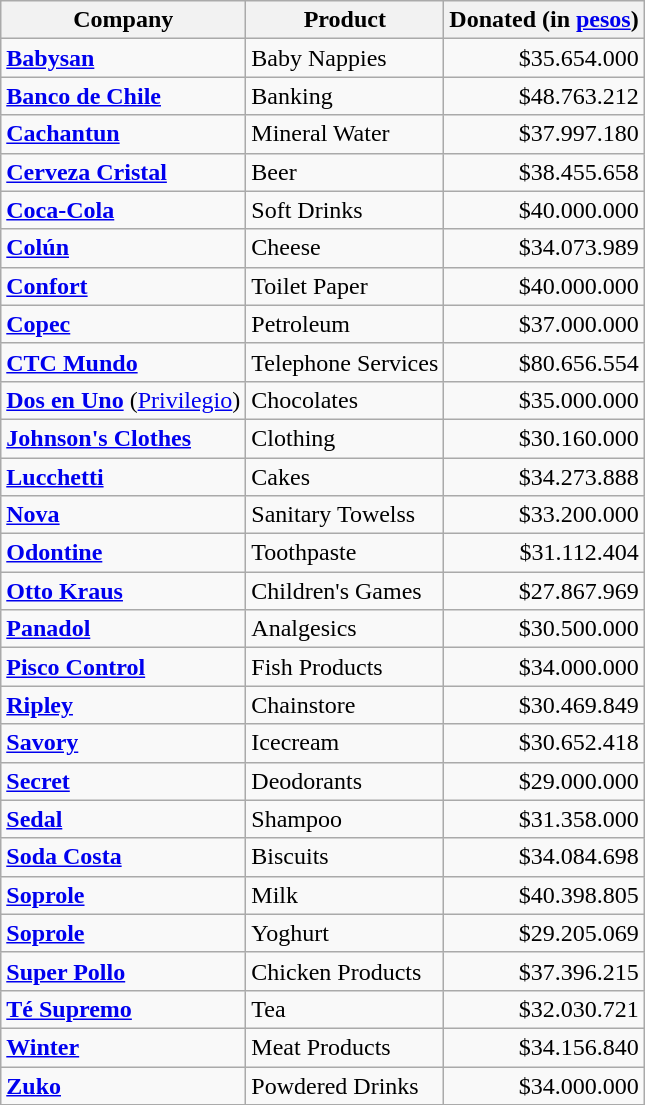<table class="wikitable">
<tr>
<th>Company</th>
<th>Product</th>
<th>Donated (in <a href='#'>pesos</a>)</th>
</tr>
<tr>
<td><strong><a href='#'>Babysan</a></strong></td>
<td>Baby Nappies</td>
<td align=right>$35.654.000</td>
</tr>
<tr>
<td><strong><a href='#'>Banco de Chile</a></strong></td>
<td>Banking</td>
<td align=right>$48.763.212</td>
</tr>
<tr>
<td><strong><a href='#'>Cachantun</a></strong></td>
<td>Mineral Water</td>
<td align=right>$37.997.180</td>
</tr>
<tr>
<td><strong><a href='#'>Cerveza Cristal</a></strong></td>
<td>Beer</td>
<td align=right>$38.455.658</td>
</tr>
<tr>
<td><strong><a href='#'>Coca-Cola</a></strong></td>
<td>Soft Drinks</td>
<td align=right>$40.000.000</td>
</tr>
<tr>
<td><strong><a href='#'>Colún</a></strong></td>
<td>Cheese</td>
<td align=right>$34.073.989</td>
</tr>
<tr>
<td><strong><a href='#'>Confort</a></strong></td>
<td>Toilet Paper</td>
<td align=right>$40.000.000</td>
</tr>
<tr>
<td><strong><a href='#'>Copec</a></strong></td>
<td>Petroleum</td>
<td align=right>$37.000.000</td>
</tr>
<tr>
<td><strong><a href='#'>CTC Mundo</a></strong></td>
<td>Telephone Services</td>
<td align=right>$80.656.554</td>
</tr>
<tr>
<td><strong><a href='#'>Dos en Uno</a></strong> (<a href='#'>Privilegio</a>)</td>
<td>Chocolates</td>
<td align=right>$35.000.000</td>
</tr>
<tr>
<td><strong><a href='#'>Johnson's Clothes</a></strong></td>
<td>Clothing</td>
<td align=right>$30.160.000</td>
</tr>
<tr>
<td><strong><a href='#'>Lucchetti</a></strong></td>
<td>Cakes</td>
<td align=right>$34.273.888</td>
</tr>
<tr>
<td><strong><a href='#'>Nova</a></strong></td>
<td>Sanitary Towelss</td>
<td align=right>$33.200.000</td>
</tr>
<tr>
<td><strong><a href='#'>Odontine</a></strong></td>
<td>Toothpaste</td>
<td align=right>$31.112.404</td>
</tr>
<tr>
<td><strong><a href='#'>Otto Kraus</a></strong></td>
<td>Children's Games</td>
<td align=right>$27.867.969</td>
</tr>
<tr>
<td><strong><a href='#'>Panadol</a></strong></td>
<td>Analgesics</td>
<td align=right>$30.500.000</td>
</tr>
<tr>
<td><strong><a href='#'>Pisco Control</a></strong></td>
<td>Fish Products</td>
<td align=right>$34.000.000</td>
</tr>
<tr>
<td><strong><a href='#'>Ripley</a></strong></td>
<td>Chainstore</td>
<td align=right>$30.469.849</td>
</tr>
<tr>
<td><strong><a href='#'>Savory</a></strong></td>
<td>Icecream</td>
<td align=right>$30.652.418</td>
</tr>
<tr>
<td><strong><a href='#'>Secret</a></strong></td>
<td>Deodorants</td>
<td align=right>$29.000.000</td>
</tr>
<tr>
<td><strong><a href='#'>Sedal</a></strong></td>
<td>Shampoo</td>
<td align=right>$31.358.000</td>
</tr>
<tr>
<td><strong><a href='#'>Soda Costa</a></strong></td>
<td>Biscuits</td>
<td align=right>$34.084.698</td>
</tr>
<tr>
<td><strong><a href='#'>Soprole</a></strong></td>
<td>Milk</td>
<td align=right>$40.398.805</td>
</tr>
<tr>
<td><strong><a href='#'>Soprole</a></strong></td>
<td>Yoghurt</td>
<td align=right>$29.205.069</td>
</tr>
<tr>
<td><strong><a href='#'>Super Pollo</a></strong></td>
<td>Chicken Products</td>
<td align=right>$37.396.215</td>
</tr>
<tr>
<td><strong><a href='#'>Té Supremo</a></strong></td>
<td>Tea</td>
<td align=right>$32.030.721</td>
</tr>
<tr>
<td><strong><a href='#'>Winter</a></strong></td>
<td>Meat Products</td>
<td align=right>$34.156.840</td>
</tr>
<tr>
<td><strong><a href='#'>Zuko</a></strong></td>
<td>Powdered Drinks</td>
<td align=right>$34.000.000</td>
</tr>
</table>
